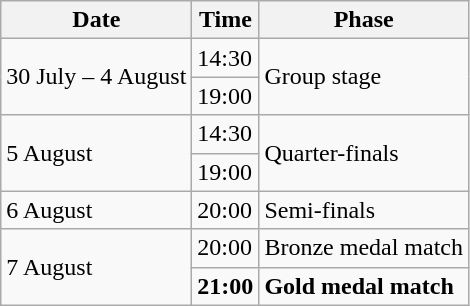<table class="wikitable" border="1">
<tr>
<th>Date</th>
<th>Time</th>
<th>Phase</th>
</tr>
<tr>
<td rowspan=2>30 July – 4 August</td>
<td>14:30</td>
<td rowspan=2>Group stage</td>
</tr>
<tr>
<td>19:00</td>
</tr>
<tr>
<td rowspan=2>5 August</td>
<td>14:30</td>
<td rowspan=2>Quarter-finals</td>
</tr>
<tr>
<td>19:00</td>
</tr>
<tr>
<td>6 August</td>
<td>20:00</td>
<td>Semi-finals</td>
</tr>
<tr>
<td rowspan=2>7 August</td>
<td>20:00</td>
<td>Bronze medal match</td>
</tr>
<tr>
<td><strong>21:00</strong></td>
<td><strong>Gold medal match</strong></td>
</tr>
</table>
